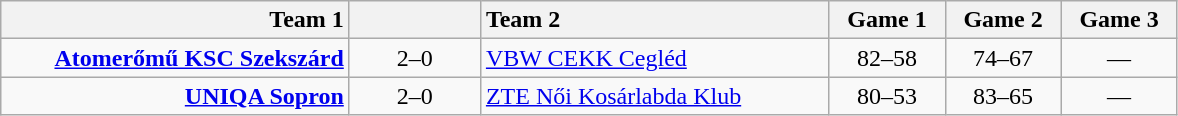<table class=wikitable style="text-align:center">
<tr>
<th style="width:225px; text-align:right;">Team 1</th>
<th style="width:80px;"></th>
<th style="width:225px; text-align:left;">Team 2</th>
<th style="width:70px;">Game 1</th>
<th style="width:70px;">Game 2</th>
<th style="width:70px;">Game 3</th>
</tr>
<tr>
<td align=right><strong><a href='#'>Atomerőmű KSC Szekszárd</a></strong></td>
<td>2–0</td>
<td align=left><a href='#'>VBW CEKK Cegléd</a></td>
<td>82–58</td>
<td>74–67</td>
<td>—</td>
</tr>
<tr>
<td align=right><strong><a href='#'>UNIQA Sopron</a></strong></td>
<td>2–0</td>
<td align=left><a href='#'>ZTE Női Kosárlabda Klub</a></td>
<td>80–53</td>
<td>83–65</td>
<td>—</td>
</tr>
</table>
